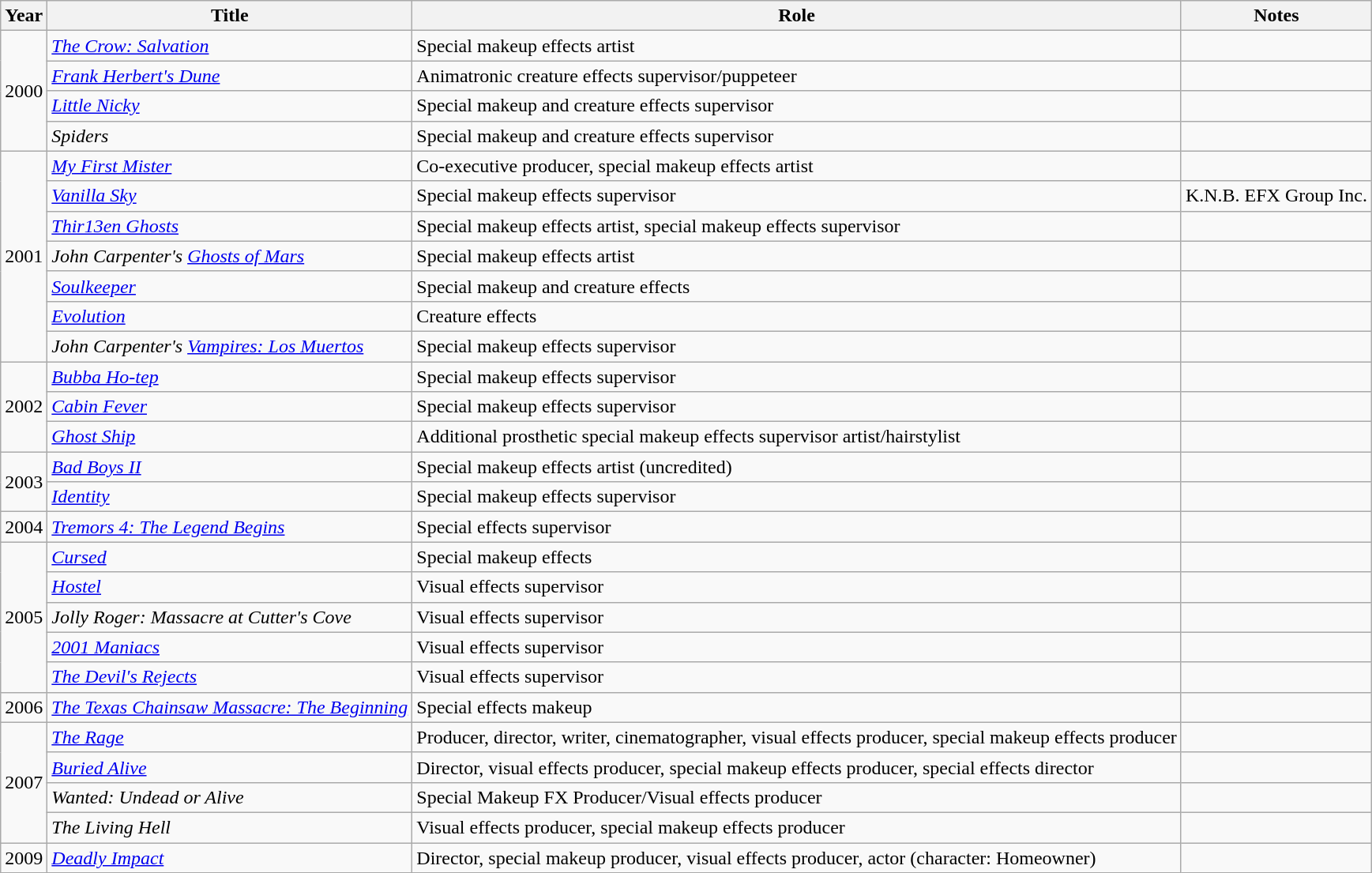<table class="wikitable sortable" style=text-align:left>
<tr>
<th scope="col">Year</th>
<th scope="col">Title</th>
<th scope="col">Role</th>
<th scope="col">Notes</th>
</tr>
<tr>
<td rowspan="4">2000</td>
<td><em><a href='#'>The Crow: Salvation</a></em></td>
<td>Special makeup effects artist</td>
<td></td>
</tr>
<tr>
<td><em><a href='#'>Frank Herbert's Dune</a></em></td>
<td>Animatronic creature effects supervisor/puppeteer</td>
<td></td>
</tr>
<tr>
<td><em><a href='#'>Little Nicky</a></em></td>
<td>Special makeup and creature effects supervisor</td>
<td></td>
</tr>
<tr>
<td><em>Spiders</em></td>
<td>Special makeup and creature effects supervisor</td>
<td></td>
</tr>
<tr>
<td rowspan="7">2001</td>
<td><em><a href='#'>My First Mister</a></em></td>
<td>Co-executive producer, special makeup effects artist</td>
<td></td>
</tr>
<tr>
<td><em><a href='#'>Vanilla Sky</a></em></td>
<td>Special makeup effects supervisor</td>
<td>K.N.B. EFX Group Inc.</td>
</tr>
<tr>
<td><em><a href='#'>Thir13en Ghosts</a></em></td>
<td>Special makeup effects artist, special makeup effects supervisor</td>
<td></td>
</tr>
<tr>
<td><em>John Carpenter's <a href='#'>Ghosts of Mars</a></em></td>
<td>Special makeup effects artist</td>
<td></td>
</tr>
<tr>
<td><em><a href='#'>Soulkeeper</a></em></td>
<td>Special makeup and creature effects</td>
<td></td>
</tr>
<tr>
<td><em><a href='#'>Evolution</a></em></td>
<td>Creature effects</td>
<td></td>
</tr>
<tr>
<td><em>John Carpenter's <a href='#'>Vampires: Los Muertos</a></em></td>
<td>Special makeup effects supervisor</td>
<td></td>
</tr>
<tr>
<td rowspan="3">2002</td>
<td><em><a href='#'>Bubba Ho-tep</a></em></td>
<td>Special makeup effects supervisor</td>
<td></td>
</tr>
<tr>
<td><em><a href='#'>Cabin Fever</a></em></td>
<td>Special makeup effects supervisor</td>
<td></td>
</tr>
<tr>
<td><em><a href='#'>Ghost Ship</a></em></td>
<td>Additional prosthetic special makeup effects supervisor artist/hairstylist</td>
<td></td>
</tr>
<tr>
<td rowspan="2">2003</td>
<td><em><a href='#'>Bad Boys II</a></em></td>
<td>Special makeup effects artist (uncredited)</td>
<td></td>
</tr>
<tr>
<td><em><a href='#'>Identity</a></em></td>
<td>Special makeup effects supervisor</td>
<td></td>
</tr>
<tr>
<td>2004</td>
<td><em><a href='#'>Tremors 4: The Legend Begins</a></em></td>
<td>Special effects supervisor</td>
<td></td>
</tr>
<tr>
<td rowspan="5">2005</td>
<td><em><a href='#'>Cursed</a></em></td>
<td>Special makeup effects</td>
<td></td>
</tr>
<tr>
<td><em><a href='#'>Hostel</a></em></td>
<td>Visual effects supervisor</td>
<td></td>
</tr>
<tr>
<td><em>Jolly Roger: Massacre at Cutter's Cove</em></td>
<td>Visual effects supervisor</td>
<td></td>
</tr>
<tr>
<td><em><a href='#'>2001 Maniacs</a></em></td>
<td>Visual effects supervisor</td>
<td></td>
</tr>
<tr>
<td><em><a href='#'>The Devil's Rejects</a></em></td>
<td>Visual effects supervisor</td>
<td></td>
</tr>
<tr>
<td>2006</td>
<td><em><a href='#'>The Texas Chainsaw Massacre: The Beginning</a></em></td>
<td>Special effects makeup</td>
<td></td>
</tr>
<tr>
<td rowspan="4">2007</td>
<td><em><a href='#'>The Rage</a></em></td>
<td>Producer, director, writer, cinematographer, visual effects producer, special makeup effects producer</td>
<td></td>
</tr>
<tr>
<td><em><a href='#'>Buried Alive</a></em></td>
<td>Director, visual effects producer, special makeup effects producer, special effects director</td>
<td></td>
</tr>
<tr>
<td><em>Wanted: Undead or Alive</em></td>
<td>Special Makeup FX Producer/Visual effects producer</td>
<td></td>
</tr>
<tr>
<td><em>The Living Hell</em></td>
<td>Visual effects producer, special makeup effects producer</td>
<td></td>
</tr>
<tr>
<td>2009</td>
<td><em><a href='#'>Deadly Impact</a></em></td>
<td>Director, special makeup producer, visual effects producer, actor (character: Homeowner)</td>
<td></td>
</tr>
</table>
